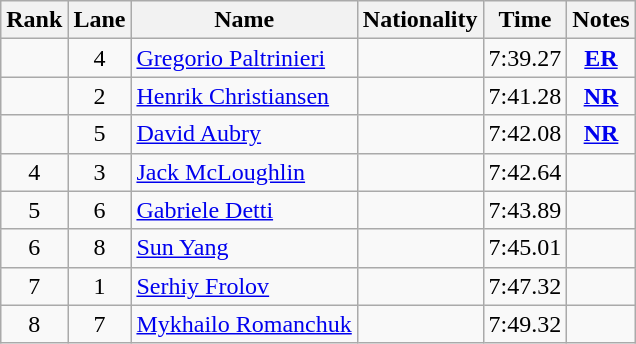<table class="wikitable sortable" style="text-align:center">
<tr>
<th>Rank</th>
<th>Lane</th>
<th>Name</th>
<th>Nationality</th>
<th>Time</th>
<th>Notes</th>
</tr>
<tr>
<td></td>
<td>4</td>
<td align=left><a href='#'>Gregorio Paltrinieri</a></td>
<td align=left></td>
<td>7:39.27</td>
<td><strong><a href='#'>ER</a></strong></td>
</tr>
<tr>
<td></td>
<td>2</td>
<td align=left><a href='#'>Henrik Christiansen</a></td>
<td align=left></td>
<td>7:41.28</td>
<td><strong><a href='#'>NR</a></strong></td>
</tr>
<tr>
<td></td>
<td>5</td>
<td align=left><a href='#'>David Aubry</a></td>
<td align=left></td>
<td>7:42.08</td>
<td><strong><a href='#'>NR</a></strong></td>
</tr>
<tr>
<td>4</td>
<td>3</td>
<td align=left><a href='#'>Jack McLoughlin</a></td>
<td align=left></td>
<td>7:42.64</td>
<td></td>
</tr>
<tr>
<td>5</td>
<td>6</td>
<td align=left><a href='#'>Gabriele Detti</a></td>
<td align=left></td>
<td>7:43.89</td>
<td></td>
</tr>
<tr>
<td>6</td>
<td>8</td>
<td align=left><a href='#'>Sun Yang</a></td>
<td align=left></td>
<td>7:45.01</td>
<td></td>
</tr>
<tr>
<td>7</td>
<td>1</td>
<td align=left><a href='#'>Serhiy Frolov</a></td>
<td align=left></td>
<td>7:47.32</td>
<td></td>
</tr>
<tr>
<td>8</td>
<td>7</td>
<td align=left><a href='#'>Mykhailo Romanchuk</a></td>
<td align=left></td>
<td>7:49.32</td>
<td></td>
</tr>
</table>
